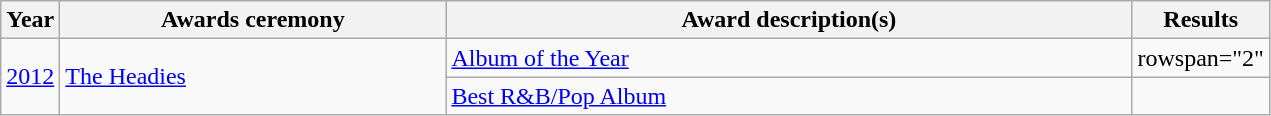<table class="wikitable">
<tr>
<th>Year</th>
<th width="250">Awards ceremony</th>
<th width="450">Award description(s)</th>
<th width="75">Results</th>
</tr>
<tr>
<td rowspan="2"><a href='#'>2012</a></td>
<td rowspan="2"><a href='#'>The Headies</a></td>
<td><a href='#'>Album of the Year</a></td>
<td>rowspan="2" </td>
</tr>
<tr>
<td><a href='#'>Best R&B/Pop Album</a></td>
</tr>
</table>
